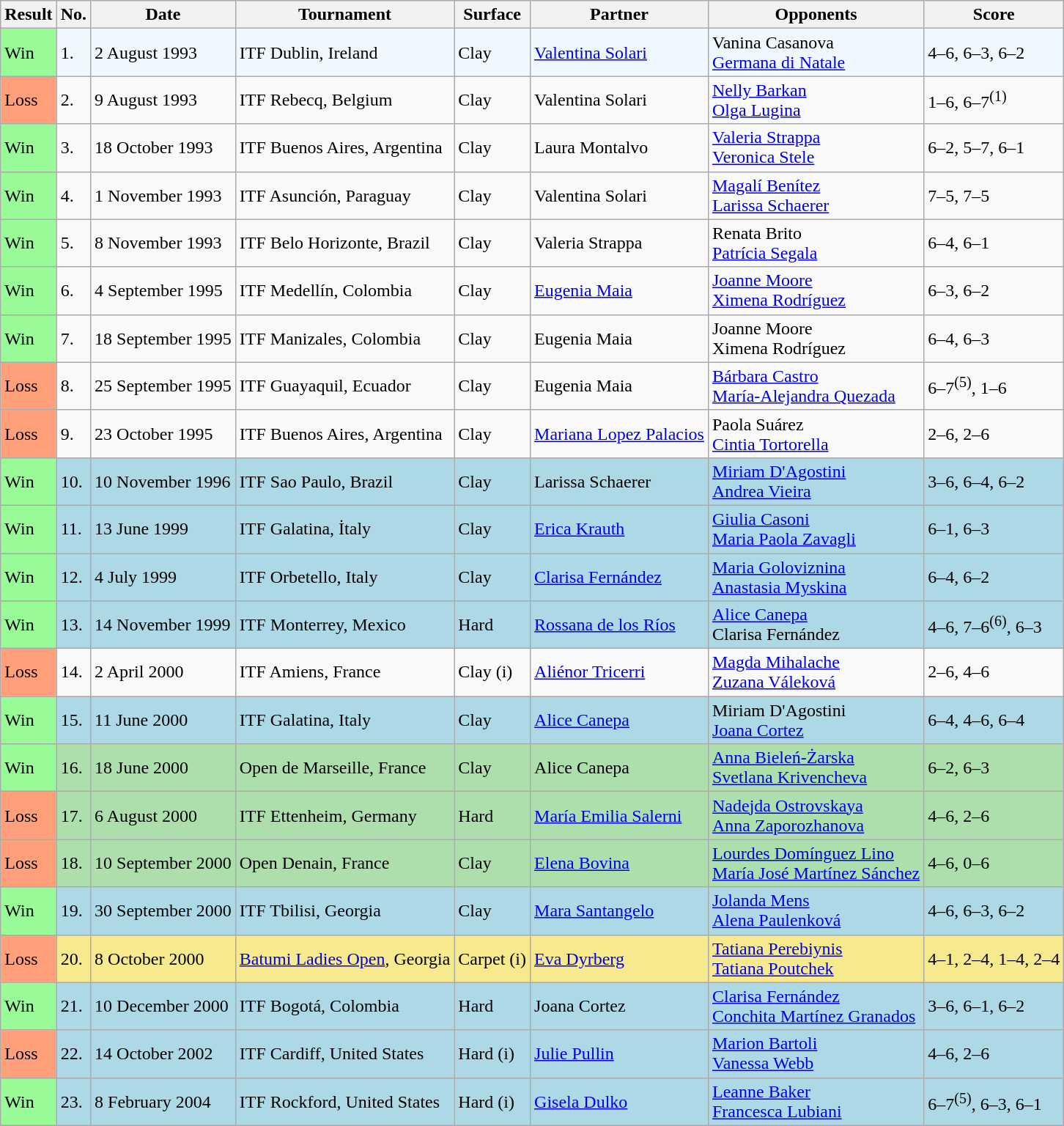<table class="wikitable">
<tr>
<th>Result</th>
<th>No.</th>
<th>Date</th>
<th>Tournament</th>
<th>Surface</th>
<th>Partner</th>
<th>Opponents</th>
<th>Score</th>
</tr>
<tr style="background:#f0f8ff;">
<td style="background:#98fb98;">Win</td>
<td>1.</td>
<td>2 August 1993</td>
<td>ITF Dublin, Ireland</td>
<td>Clay</td>
<td> <a href='#'>Valentina Solari</a></td>
<td> Vanina Casanova <br>  <a href='#'>Germana di Natale</a></td>
<td>4–6, 6–3, 6–2</td>
</tr>
<tr>
<td style="background:#ffa07a;">Loss</td>
<td>2.</td>
<td>9 August 1993</td>
<td>ITF Rebecq, Belgium</td>
<td>Clay</td>
<td> Valentina Solari</td>
<td> <a href='#'>Nelly Barkan</a> <br>  <a href='#'>Olga Lugina</a></td>
<td>1–6, 6–7<sup>(1)</sup></td>
</tr>
<tr>
<td style="background:#98fb98;">Win</td>
<td>3.</td>
<td>18 October 1993</td>
<td>ITF Buenos Aires, Argentina</td>
<td>Clay</td>
<td> Laura Montalvo</td>
<td> <a href='#'>Valeria Strappa</a> <br>  <a href='#'>Veronica Stele</a></td>
<td>6–2, 5–7, 6–1</td>
</tr>
<tr>
<td style="background:#98fb98;">Win</td>
<td>4.</td>
<td>1 November 1993</td>
<td>ITF Asunción, Paraguay</td>
<td>Clay</td>
<td> Valentina Solari</td>
<td> <a href='#'>Magalí Benítez</a> <br>  <a href='#'>Larissa Schaerer</a></td>
<td>7–5, 7–5</td>
</tr>
<tr>
<td style="background:#98fb98;">Win</td>
<td>5.</td>
<td>8 November 1993</td>
<td>ITF Belo Horizonte, Brazil</td>
<td>Clay</td>
<td> Valeria Strappa</td>
<td> Renata Brito <br>  <a href='#'>Patrícia Segala</a></td>
<td>6–4, 6–1</td>
</tr>
<tr>
<td style="background:#98fb98;">Win</td>
<td>6.</td>
<td>4 September 1995</td>
<td>ITF Medellín, Colombia</td>
<td>Clay</td>
<td> <a href='#'>Eugenia Maia</a></td>
<td> <a href='#'>Joanne Moore</a> <br>  <a href='#'>Ximena Rodríguez</a></td>
<td>6–3, 6–2</td>
</tr>
<tr>
<td style="background:#98fb98;">Win</td>
<td>7.</td>
<td>18 September 1995</td>
<td>ITF Manizales, Colombia</td>
<td>Clay</td>
<td> Eugenia Maia</td>
<td> Joanne Moore <br>  Ximena Rodríguez</td>
<td>6–4, 6–3</td>
</tr>
<tr>
<td style="background:#ffa07a;">Loss</td>
<td>8.</td>
<td>25 September 1995</td>
<td>ITF Guayaquil, Ecuador</td>
<td>Clay</td>
<td> Eugenia Maia</td>
<td> <a href='#'>Bárbara Castro</a> <br>  <a href='#'>María-Alejandra Quezada</a></td>
<td>6–7<sup>(5)</sup>, 1–6</td>
</tr>
<tr>
<td style="background:#ffa07a;">Loss</td>
<td>9.</td>
<td>23 October 1995</td>
<td>ITF Buenos Aires, Argentina</td>
<td>Clay</td>
<td> <a href='#'>Mariana Lopez Palacios</a></td>
<td> Paola Suárez <br>  <a href='#'>Cintia Tortorella</a></td>
<td>2–6, 2–6</td>
</tr>
<tr style="background:lightblue;">
<td style="background:#98fb98;">Win</td>
<td>10.</td>
<td>10 November 1996</td>
<td>ITF Sao Paulo, Brazil</td>
<td>Clay</td>
<td> Larissa Schaerer</td>
<td> <a href='#'>Miriam D'Agostini</a> <br>  <a href='#'>Andrea Vieira</a></td>
<td>3–6, 6–4, 6–2</td>
</tr>
<tr bgcolor="lightblue">
<td style="background:#98fb98;">Win</td>
<td>11.</td>
<td>13 June 1999</td>
<td>ITF Galatina, İtaly</td>
<td>Clay</td>
<td> <a href='#'>Erica Krauth</a></td>
<td> <a href='#'>Giulia Casoni</a> <br>  <a href='#'>Maria Paola Zavagli</a></td>
<td>6–1, 6–3</td>
</tr>
<tr style="background:lightblue;">
<td style="background:#98fb98;">Win</td>
<td>12.</td>
<td>4 July 1999</td>
<td>ITF Orbetello, Italy</td>
<td>Clay</td>
<td> <a href='#'>Clarisa Fernández</a></td>
<td> <a href='#'>Maria Goloviznina</a> <br>  <a href='#'>Anastasia Myskina</a></td>
<td>6–4, 6–2</td>
</tr>
<tr style="background:lightblue;">
<td style="background:#98fb98;">Win</td>
<td>13.</td>
<td>14 November 1999</td>
<td>ITF Monterrey, Mexico</td>
<td>Hard</td>
<td> <a href='#'>Rossana de los Ríos</a></td>
<td> <a href='#'>Alice Canepa</a> <br>  Clarisa Fernández</td>
<td>4–6, 7–6<sup>(6)</sup>, 6–3</td>
</tr>
<tr>
<td style="background:#ffa07a;">Loss</td>
<td>14.</td>
<td>2 April 2000</td>
<td>ITF Amiens, France</td>
<td>Clay (i)</td>
<td> <a href='#'>Aliénor Tricerri</a></td>
<td> <a href='#'>Magda Mihalache</a>  <br>  <a href='#'>Zuzana Váleková</a></td>
<td>2–6, 4–6</td>
</tr>
<tr style="background:lightblue;">
<td style="background:#98fb98;">Win</td>
<td>15.</td>
<td>11 June 2000</td>
<td>ITF Galatina, Italy</td>
<td>Clay</td>
<td> <a href='#'>Alice Canepa</a></td>
<td> Miriam D'Agostini  <br>  <a href='#'>Joana Cortez</a></td>
<td>6–4, 4–6, 6–4</td>
</tr>
<tr style="background:#addfad;">
<td style="background:#98fb98;">Win</td>
<td>16.</td>
<td>18 June 2000</td>
<td>Open de Marseille, France</td>
<td>Clay</td>
<td> Alice Canepa</td>
<td> <a href='#'>Anna Bieleń-Żarska</a> <br>  <a href='#'>Svetlana Krivencheva</a></td>
<td>6–2, 6–3</td>
</tr>
<tr style="background:#addfad;">
<td style="background:#ffa07a;">Loss</td>
<td>17.</td>
<td>6 August 2000</td>
<td>ITF Ettenheim, Germany</td>
<td>Hard</td>
<td> <a href='#'>María Emilia Salerni</a></td>
<td> <a href='#'>Nadejda Ostrovskaya</a> <br>  <a href='#'>Anna Zaporozhanova</a></td>
<td>4–6, 2–6</td>
</tr>
<tr style="background:#addfad;">
<td style="background:#ffa07a;">Loss</td>
<td>18.</td>
<td>10 September 2000</td>
<td>Open Denain, France</td>
<td>Clay</td>
<td> <a href='#'>Elena Bovina</a></td>
<td> <a href='#'>Lourdes Domínguez Lino</a> <br>  <a href='#'>María José Martínez Sánchez</a></td>
<td>4–6, 0–6</td>
</tr>
<tr style="background:lightblue;">
<td style="background:#98fb98;">Win</td>
<td>19.</td>
<td>30 September 2000</td>
<td>ITF Tbilisi, Georgia</td>
<td>Clay</td>
<td> <a href='#'>Mara Santangelo</a></td>
<td> <a href='#'>Jolanda Mens</a>  <br>  <a href='#'>Alena Paulenková</a></td>
<td>4–6, 6–3, 6–2</td>
</tr>
<tr style="background:#f7e98e;">
<td style="background:#ffa07a;">Loss</td>
<td>20.</td>
<td>8 October 2000</td>
<td><a href='#'>Batumi Ladies Open</a>, Georgia</td>
<td>Carpet (i)</td>
<td> <a href='#'>Eva Dyrberg</a></td>
<td> <a href='#'>Tatiana Perebiynis</a> <br>  <a href='#'>Tatiana Poutchek</a></td>
<td>4–1, 2–4, 1–4, 2–4</td>
</tr>
<tr style="background:lightblue;">
<td style="background:#98fb98;">Win</td>
<td>21.</td>
<td>10 December 2000</td>
<td>ITF Bogotá, Colombia</td>
<td>Hard</td>
<td> Joana Cortez</td>
<td> <a href='#'>Clarisa Fernández</a> <br>  <a href='#'>Conchita Martínez Granados</a></td>
<td>3–6, 6–1, 6–2</td>
</tr>
<tr style="background:lightblue;">
<td style="background:#ffa07a;">Loss</td>
<td>22.</td>
<td>14 October 2002</td>
<td>ITF Cardiff, United States</td>
<td>Hard (i)</td>
<td> <a href='#'>Julie Pullin</a></td>
<td> <a href='#'>Marion Bartoli</a> <br>  <a href='#'>Vanessa Webb</a></td>
<td>4–6, 2–6</td>
</tr>
<tr style="background:lightblue;">
<td style="background:#98fb98;">Win</td>
<td>23.</td>
<td>8 February 2004</td>
<td>ITF Rockford, United States</td>
<td>Hard (i)</td>
<td> <a href='#'>Gisela Dulko</a></td>
<td> <a href='#'>Leanne Baker</a> <br>  <a href='#'>Francesca Lubiani</a></td>
<td>6–7<sup>(5)</sup>, 6–3, 6–1</td>
</tr>
</table>
